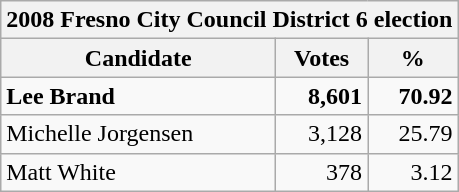<table class=wikitable>
<tr>
<th colspan=3>2008 Fresno City Council District 6 election</th>
</tr>
<tr>
<th>Candidate</th>
<th>Votes</th>
<th>%</th>
</tr>
<tr>
<td><strong>Lee Brand</strong></td>
<td align="right"><strong>8,601</strong></td>
<td align="right"><strong>70.92</strong></td>
</tr>
<tr>
<td>Michelle Jorgensen</td>
<td align="right">3,128</td>
<td align="right">25.79</td>
</tr>
<tr>
<td>Matt White</td>
<td align="right">378</td>
<td align="right">3.12</td>
</tr>
</table>
